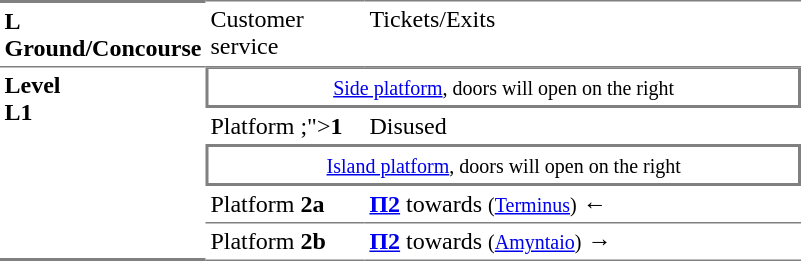<table table border=0 cellspacing=0 cellpadding=3>
<tr>
<td style="border-bottom:solid 1px gray;border-top:solid 2px gray;" width=50 valign=top><strong>L<br>Ground/Concourse</strong></td>
<td style="border-top:solid 1px gray;border-bottom:solid 1px gray;" width=100 valign=top>Customer service</td>
<td style="border-top:solid 1px gray;border-bottom:solid 1px gray;" width=285 valign=top>Tickets/Exits</td>
</tr>
<tr>
<td style="border-bottom:solid 2px gray;" rowspan=6 valign=top><strong>Level<br>L1</strong></td>
<td style="border-top:solid 1px gray;border-right:solid 2px gray;border-left:solid 2px gray;border-bottom:solid 2px gray;text-align:center;" colspan=2><small><a href='#'>Side platform</a>, doors will open on the right</small></td>
</tr>
<tr>
<td>Platform <span>;"><strong>1</strong></span></td>
<td>Disused</td>
</tr>
<tr>
<td style="border-top:solid 2px gray;border-right:solid 2px gray;border-left:solid 2px gray;border-bottom:solid 2px gray;text-align:center;" colspan=2><small><a href='#'>Island platform</a>, doors will open on the right</small></td>
</tr>
<tr>
<td style="border-bottom:solid 1px gray;">Platform <span><strong>2a</strong></span></td>
<td style="border-bottom:solid 1px gray;"><span><a href='#'><span><strong>Π2</strong></span></a></span>  towards  <small>(<a href='#'>Terminus</a>)</small> ←</td>
</tr>
<tr>
<td style="border-bottom:solid 1px gray;">Platform <span><strong>2b</strong></span></td>
<td style="border-bottom:solid 1px gray;"><span><a href='#'><span><strong>Π2</strong></span></a></span>  towards  <small>(<a href='#'>Amyntaio</a>)</small> →</td>
</tr>
<tr>
</tr>
<tr>
</tr>
</table>
